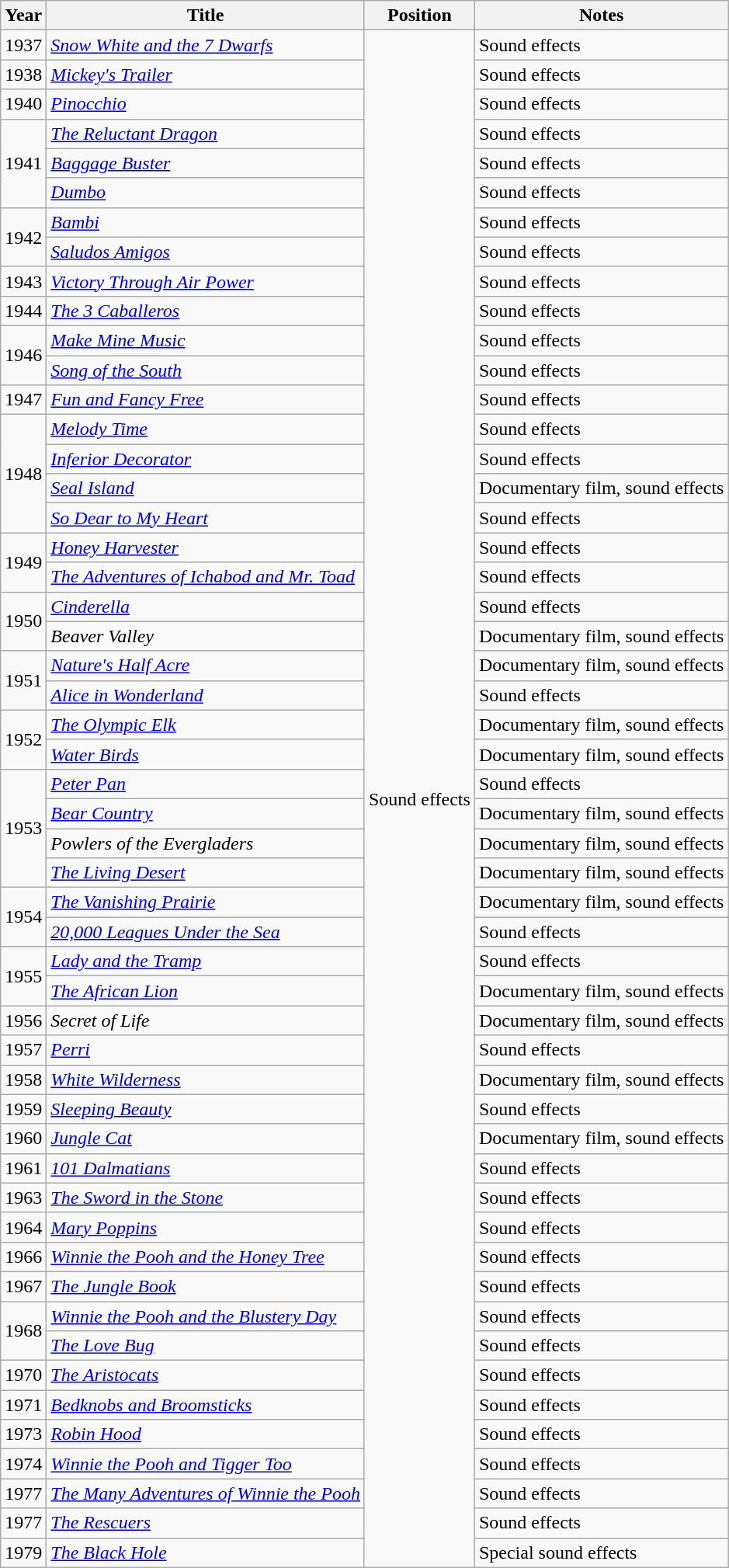<table class="wikitable sortable">
<tr>
<th>Year</th>
<th>Title</th>
<th>Position</th>
<th class="unsortable">Notes</th>
</tr>
<tr>
<td>1937</td>
<td><em><a href='#'>Snow White and the 7 Dwarfs</a></em></td>
<td rowspan="52">Sound effects</td>
<td>Sound effects</td>
</tr>
<tr>
<td>1938</td>
<td><em><a href='#'>Mickey's Trailer</a></em></td>
<td>Sound effects</td>
</tr>
<tr>
<td>1940</td>
<td><em><a href='#'>Pinocchio</a></em></td>
<td>Sound effects</td>
</tr>
<tr>
<td rowspan="3">1941</td>
<td><em><a href='#'>The Reluctant Dragon</a></em></td>
<td>Sound effects</td>
</tr>
<tr>
<td><em><a href='#'>Baggage Buster</a></em></td>
<td>Sound effects</td>
</tr>
<tr>
<td><em><a href='#'>Dumbo</a></em></td>
<td>Sound effects</td>
</tr>
<tr>
<td rowspan="2">1942</td>
<td><em><a href='#'>Bambi</a></em></td>
<td>Sound effects</td>
</tr>
<tr>
<td><em><a href='#'>Saludos Amigos</a></em></td>
<td>Sound effects</td>
</tr>
<tr>
<td>1943</td>
<td><em><a href='#'>Victory Through Air Power</a></em></td>
<td>Sound effects</td>
</tr>
<tr>
<td>1944</td>
<td><em><a href='#'>The 3 Caballeros</a></em></td>
<td>Sound effects</td>
</tr>
<tr>
<td rowspan="2">1946</td>
<td><em><a href='#'>Make Mine Music</a></em></td>
<td>Sound effects</td>
</tr>
<tr>
<td><em><a href='#'>Song of the South</a></em></td>
<td>Sound effects</td>
</tr>
<tr>
<td>1947</td>
<td><em><a href='#'>Fun and Fancy Free</a></em></td>
<td>Sound effects</td>
</tr>
<tr>
<td rowspan="4">1948</td>
<td><em><a href='#'>Melody Time</a></em></td>
<td>Sound effects</td>
</tr>
<tr>
<td><em><a href='#'>Inferior Decorator</a></em></td>
<td>Sound effects</td>
</tr>
<tr>
<td><em><a href='#'>Seal Island</a></em></td>
<td>Documentary film, sound effects</td>
</tr>
<tr>
<td><em><a href='#'>So Dear to My Heart</a></em></td>
<td>Sound effects</td>
</tr>
<tr>
<td rowspan="2">1949</td>
<td><em><a href='#'>Honey Harvester</a></em></td>
<td>Sound effects</td>
</tr>
<tr>
<td><em><a href='#'>The Adventures of Ichabod and Mr. Toad</a></em></td>
<td>Sound effects</td>
</tr>
<tr>
<td rowspan="2">1950</td>
<td><em><a href='#'>Cinderella</a></em></td>
<td>Sound effects</td>
</tr>
<tr>
<td><em>Beaver Valley</em></td>
<td>Documentary film, sound effects</td>
</tr>
<tr>
<td rowspan="2">1951</td>
<td><em><a href='#'>Nature's Half Acre</a></em></td>
<td>Documentary film, sound effects</td>
</tr>
<tr>
<td><em><a href='#'>Alice in Wonderland</a></em></td>
<td>Sound effects</td>
</tr>
<tr>
<td rowspan="2">1952</td>
<td><em><a href='#'>The Olympic Elk</a></em></td>
<td>Documentary film, sound effects</td>
</tr>
<tr>
<td><em><a href='#'>Water Birds</a></em></td>
<td>Documentary film, sound effects</td>
</tr>
<tr>
<td rowspan="4">1953</td>
<td><em><a href='#'>Peter Pan</a></em></td>
<td>Sound effects</td>
</tr>
<tr>
<td><em><a href='#'>Bear Country</a></em></td>
<td>Documentary film, sound effects</td>
</tr>
<tr>
<td><em>Powlers of the Evergladers</em></td>
<td>Documentary film, sound effects</td>
</tr>
<tr>
<td><em><a href='#'>The Living Desert</a></em></td>
<td>Documentary film, sound effects</td>
</tr>
<tr>
<td rowspan="2">1954</td>
<td><em><a href='#'>The Vanishing Prairie</a></em></td>
<td>Documentary film, sound effects</td>
</tr>
<tr>
<td><em><a href='#'>20,000 Leagues Under the Sea</a></em></td>
<td>Sound effects</td>
</tr>
<tr>
<td rowspan="2">1955</td>
<td><em><a href='#'>Lady and the Tramp</a></em></td>
<td>Sound effects</td>
</tr>
<tr>
<td><em><a href='#'>The African Lion</a></em></td>
<td>Documentary film, sound effects</td>
</tr>
<tr>
<td>1956</td>
<td><em>Secret of Life</em></td>
<td>Documentary film, sound effects</td>
</tr>
<tr>
<td>1957</td>
<td><em><a href='#'>Perri</a></em></td>
<td>Sound effects</td>
</tr>
<tr>
<td>1958</td>
<td><em><a href='#'>White Wilderness</a></em></td>
<td>Documentary film, sound effects</td>
</tr>
<tr>
<td>1959</td>
<td><em><a href='#'>Sleeping Beauty</a></em></td>
<td>Sound effects</td>
</tr>
<tr>
<td>1960</td>
<td><em><a href='#'>Jungle Cat</a></em></td>
<td>Documentary film, sound effects</td>
</tr>
<tr>
<td>1961</td>
<td><em><a href='#'>101 Dalmatians</a></em></td>
<td>Sound effects</td>
</tr>
<tr>
<td>1963</td>
<td><em><a href='#'>The Sword in the Stone</a></em></td>
<td>Sound effects</td>
</tr>
<tr>
<td>1964</td>
<td><em><a href='#'>Mary Poppins</a></em></td>
<td>Sound effects</td>
</tr>
<tr>
<td>1966</td>
<td><em><a href='#'>Winnie the Pooh and the Honey Tree</a></em></td>
<td>Sound effects</td>
</tr>
<tr>
<td>1967</td>
<td><em><a href='#'>The Jungle Book</a></em></td>
<td>Sound effects</td>
</tr>
<tr>
<td rowspan="2">1968</td>
<td><em><a href='#'>Winnie the Pooh and the Blustery Day</a></em></td>
<td>Sound effects</td>
</tr>
<tr>
<td><em><a href='#'>The Love Bug</a></em></td>
<td>Sound effects</td>
</tr>
<tr>
<td>1970</td>
<td><em><a href='#'>The Aristocats</a></em></td>
<td>Sound effects</td>
</tr>
<tr>
<td>1971</td>
<td><em><a href='#'>Bedknobs and Broomsticks</a></em></td>
<td>Sound effects</td>
</tr>
<tr>
<td>1973</td>
<td><em><a href='#'>Robin Hood</a></em></td>
<td>Sound effects</td>
</tr>
<tr>
<td>1974</td>
<td><em><a href='#'>Winnie the Pooh and Tigger Too</a></em></td>
<td>Sound effects</td>
</tr>
<tr>
<td>1977</td>
<td><em><a href='#'>The Many Adventures of Winnie the Pooh</a></em></td>
<td>Sound effects</td>
</tr>
<tr>
<td>1977</td>
<td><em><a href='#'>The Rescuers</a></em></td>
<td>Sound effects</td>
</tr>
<tr>
<td>1979</td>
<td><em><a href='#'>The Black Hole</a></em></td>
<td>Special sound effects</td>
</tr>
</table>
